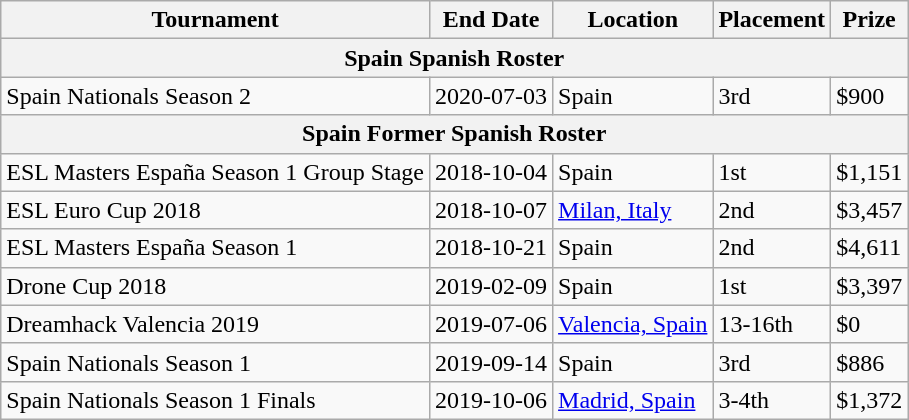<table class="wikitable">
<tr>
<th>Tournament</th>
<th>End Date</th>
<th>Location</th>
<th>Placement</th>
<th>Prize</th>
</tr>
<tr>
<th colspan="5">Spain Spanish Roster</th>
</tr>
<tr>
<td>Spain Nationals Season 2</td>
<td>2020-07-03</td>
<td>Spain</td>
<td>3rd</td>
<td>$900</td>
</tr>
<tr>
<th colspan="5">Spain Former Spanish Roster</th>
</tr>
<tr>
<td>ESL Masters España Season 1 Group Stage</td>
<td>2018-10-04</td>
<td>Spain</td>
<td>1st</td>
<td>$1,151</td>
</tr>
<tr>
<td>ESL Euro Cup 2018</td>
<td>2018-10-07</td>
<td><a href='#'>Milan, Italy</a></td>
<td>2nd</td>
<td>$3,457</td>
</tr>
<tr>
<td>ESL Masters España Season 1</td>
<td>2018-10-21</td>
<td>Spain</td>
<td>2nd</td>
<td>$4,611</td>
</tr>
<tr>
<td>Drone Cup 2018</td>
<td>2019-02-09</td>
<td>Spain</td>
<td>1st</td>
<td>$3,397</td>
</tr>
<tr>
<td>Dreamhack Valencia 2019</td>
<td>2019-07-06</td>
<td><a href='#'>Valencia, Spain</a></td>
<td>13-16th</td>
<td>$0</td>
</tr>
<tr>
<td>Spain Nationals Season 1</td>
<td>2019-09-14</td>
<td>Spain</td>
<td>3rd</td>
<td>$886</td>
</tr>
<tr>
<td>Spain Nationals Season 1 Finals</td>
<td>2019-10-06</td>
<td><a href='#'>Madrid, Spain</a></td>
<td>3-4th</td>
<td>$1,372</td>
</tr>
</table>
